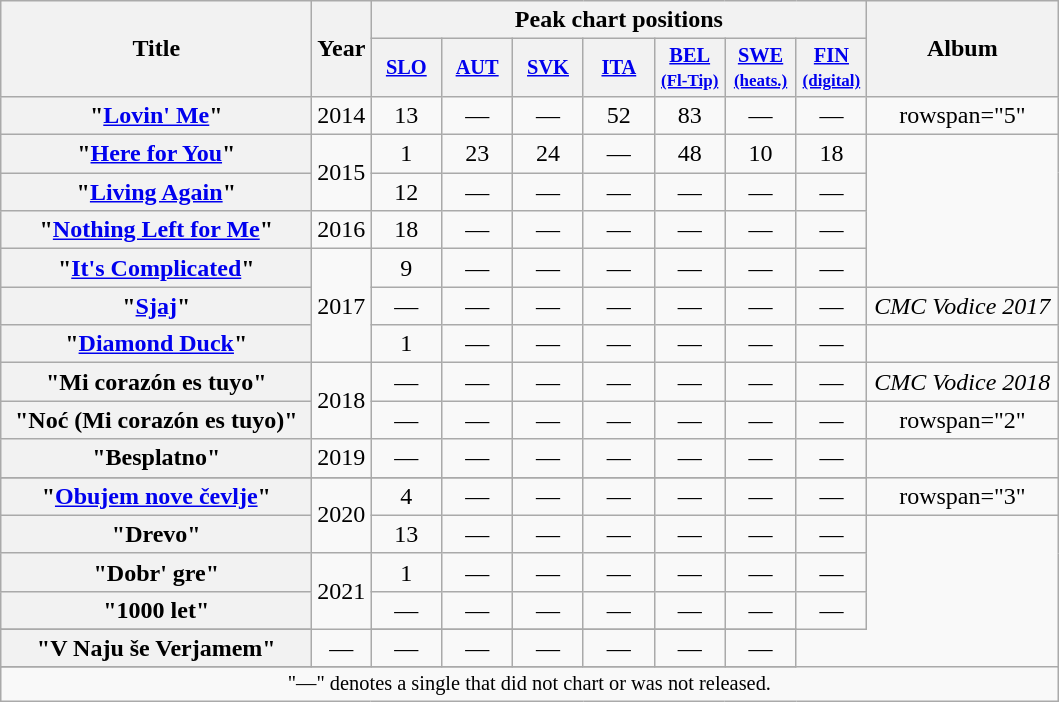<table class="wikitable plainrowheaders" style="text-align:center;">
<tr>
<th rowspan="2" scope="col" width="200">Title</th>
<th rowspan="2" scope="col">Year</th>
<th colspan="7" scope="col">Peak chart positions</th>
<th rowspan="2" scope="col" width="120">Album</th>
</tr>
<tr>
<th scope="col" style="width:3em;font-size:85%;"><a href='#'>SLO</a><br></th>
<th scope="col" style="width:3em;font-size:85%;"><a href='#'>AUT</a><br></th>
<th scope="col" style="width:3em;font-size:85%;"><a href='#'>SVK</a><br></th>
<th scope="col" style="width:3em;font-size:85%;"><a href='#'>ITA</a><br></th>
<th scope="col" style="width:3em;font-size:85%;"><a href='#'>BEL<br><small>(Fl-Tip)</small></a><br></th>
<th scope="col" style="width:3em;font-size:85%;"><a href='#'>SWE<br><small>(heats.)</small></a><br></th>
<th scope="col" style="width:3em;font-size:85%;"><a href='#'>FIN<br><small>(digital)</small></a><br></th>
</tr>
<tr>
<th scope="row">"<a href='#'>Lovin' Me</a>"</th>
<td>2014</td>
<td>13</td>
<td>—</td>
<td>—</td>
<td>52</td>
<td>83</td>
<td>—</td>
<td>—</td>
<td>rowspan="5" </td>
</tr>
<tr>
<th scope="row">"<a href='#'>Here for You</a>"</th>
<td rowspan="2">2015</td>
<td>1</td>
<td>23</td>
<td>24</td>
<td>—</td>
<td>48</td>
<td>10</td>
<td>18</td>
</tr>
<tr>
<th scope="row">"<a href='#'>Living Again</a>"</th>
<td>12</td>
<td>—</td>
<td>—</td>
<td>—</td>
<td>—</td>
<td>—</td>
<td>—</td>
</tr>
<tr>
<th scope="row">"<a href='#'>Nothing Left for Me</a>"</th>
<td>2016</td>
<td>18</td>
<td>—</td>
<td>—</td>
<td>—</td>
<td>—</td>
<td>—</td>
<td>—</td>
</tr>
<tr>
<th scope="row">"<a href='#'>It's Complicated</a>"<br></th>
<td rowspan="3">2017</td>
<td>9</td>
<td>—</td>
<td>—</td>
<td>—</td>
<td>—</td>
<td>—</td>
<td>—</td>
</tr>
<tr>
<th scope="row">"<a href='#'>Sjaj</a>"<br></th>
<td>—</td>
<td>—</td>
<td>—</td>
<td>—</td>
<td>—</td>
<td>—</td>
<td>—</td>
<td><em>CMC Vodice 2017</em></td>
</tr>
<tr>
<th scope="row">"<a href='#'>Diamond Duck</a>"</th>
<td>1</td>
<td>—</td>
<td>—</td>
<td>—</td>
<td>—</td>
<td>—</td>
<td>—</td>
<td></td>
</tr>
<tr>
<th scope="row">"Mi corazón es tuyo"<br></th>
<td rowspan="2">2018</td>
<td>—</td>
<td>—</td>
<td>—</td>
<td>—</td>
<td>—</td>
<td>—</td>
<td>—</td>
<td><em>CMC Vodice 2018</em></td>
</tr>
<tr>
<th scope="row">"Noć (Mi corazón es tuyo)"<br></th>
<td>—</td>
<td>—</td>
<td>—</td>
<td>—</td>
<td>—</td>
<td>—</td>
<td>—</td>
<td>rowspan="2" </td>
</tr>
<tr>
<th scope="row">"Besplatno"</th>
<td>2019</td>
<td>—</td>
<td>—</td>
<td>—</td>
<td>—</td>
<td>—</td>
<td>—</td>
<td>—</td>
</tr>
<tr>
</tr>
<tr>
<th scope="row">"<a href='#'>Obujem nove čevlje</a>"</th>
<td rowspan="2">2020</td>
<td>4</td>
<td>—</td>
<td>—</td>
<td>—</td>
<td>—</td>
<td>—</td>
<td>—</td>
<td>rowspan="3" </td>
</tr>
<tr>
<th scope="row">"Drevo"</th>
<td>13</td>
<td>—</td>
<td>—</td>
<td>—</td>
<td>—</td>
<td>—</td>
<td>—</td>
</tr>
<tr>
<th scope="row">"Dobr' gre"</th>
<td rowspan="3">2021</td>
<td>1</td>
<td>—</td>
<td>—</td>
<td>—</td>
<td>—</td>
<td>—</td>
<td>—</td>
</tr>
<tr>
<th scope="row">"1000 let"</th>
<td>—</td>
<td>—</td>
<td>—</td>
<td>—</td>
<td>—</td>
<td>—</td>
<td>—</td>
</tr>
<tr>
</tr>
<tr>
<th scope="row">"V Naju še Verjamem"<br></th>
<td>—</td>
<td>—</td>
<td>—</td>
<td>—</td>
<td>—</td>
<td>—</td>
<td>—</td>
</tr>
<tr>
</tr>
<tr>
<td colspan="11" style="text-align:center; font-size:85%;">"—" denotes a single that did not chart or was not released.</td>
</tr>
</table>
